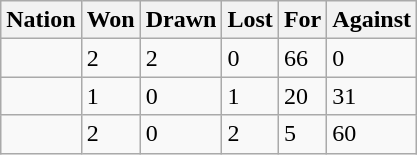<table class="wikitable">
<tr>
<th>Nation</th>
<th>Won</th>
<th>Drawn</th>
<th>Lost</th>
<th>For</th>
<th>Against</th>
</tr>
<tr>
<td></td>
<td>2</td>
<td>2</td>
<td>0</td>
<td>66</td>
<td>0</td>
</tr>
<tr>
<td></td>
<td>1</td>
<td>0</td>
<td>1</td>
<td>20</td>
<td>31</td>
</tr>
<tr>
<td></td>
<td>2</td>
<td>0</td>
<td>2</td>
<td>5</td>
<td>60</td>
</tr>
</table>
